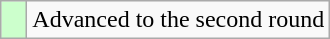<table class="wikitable">
<tr>
<td width=10px bgcolor="#ccffcc"></td>
<td>Advanced to the second round</td>
</tr>
</table>
